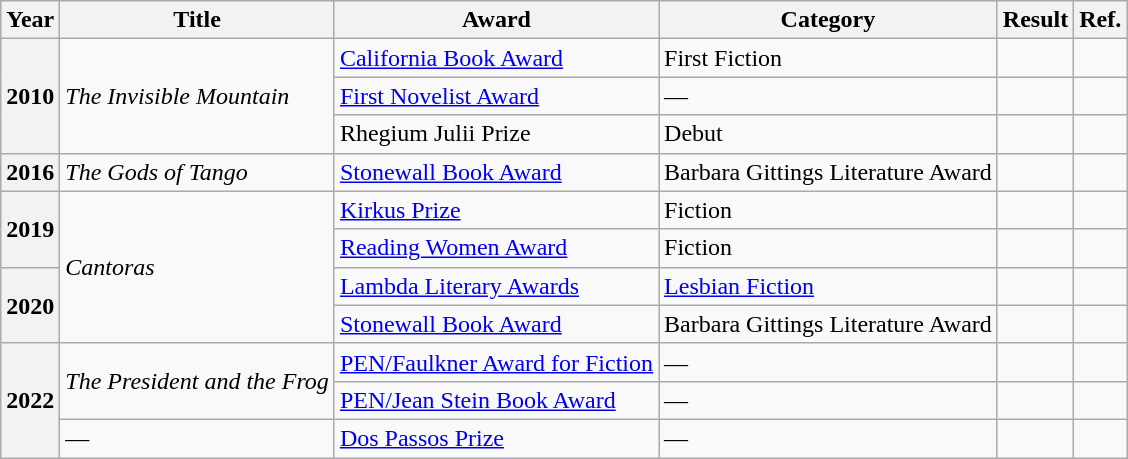<table class="wikitable sortable">
<tr>
<th>Year</th>
<th>Title</th>
<th>Award</th>
<th>Category</th>
<th>Result</th>
<th>Ref.</th>
</tr>
<tr>
<th rowspan="3">2010</th>
<td rowspan="3"><em>The Invisible Mountain</em></td>
<td><a href='#'>California Book Award</a></td>
<td>First Fiction</td>
<td></td>
<td></td>
</tr>
<tr>
<td><a href='#'>First Novelist Award</a></td>
<td>—</td>
<td></td>
<td></td>
</tr>
<tr>
<td>Rhegium Julii Prize</td>
<td>Debut</td>
<td></td>
<td></td>
</tr>
<tr>
<th>2016</th>
<td><em>The Gods of Tango</em></td>
<td><a href='#'>Stonewall Book Award</a></td>
<td>Barbara Gittings Literature Award</td>
<td></td>
<td></td>
</tr>
<tr>
<th rowspan="2">2019</th>
<td rowspan="4"><em>Cantoras</em></td>
<td><a href='#'>Kirkus Prize</a></td>
<td>Fiction</td>
<td></td>
<td></td>
</tr>
<tr>
<td><a href='#'>Reading Women Award</a></td>
<td>Fiction</td>
<td></td>
<td></td>
</tr>
<tr>
<th rowspan="2">2020</th>
<td><a href='#'>Lambda Literary Awards</a></td>
<td><a href='#'>Lesbian Fiction</a></td>
<td></td>
<td></td>
</tr>
<tr>
<td><a href='#'>Stonewall Book Award</a></td>
<td>Barbara Gittings Literature Award</td>
<td></td>
<td></td>
</tr>
<tr>
<th rowspan="3">2022</th>
<td rowspan="2"><em>The President and the Frog</em></td>
<td><a href='#'>PEN/Faulkner Award for Fiction</a></td>
<td>—</td>
<td></td>
<td></td>
</tr>
<tr>
<td><a href='#'>PEN/Jean Stein Book Award</a></td>
<td>—</td>
<td></td>
<td></td>
</tr>
<tr>
<td>—</td>
<td><a href='#'>Dos Passos Prize</a></td>
<td>—</td>
<td></td>
<td></td>
</tr>
</table>
